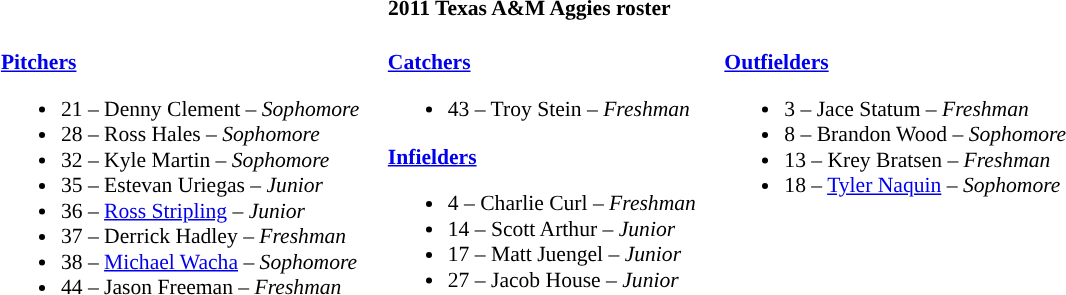<table class="toccolours" style="border-collapse:collapse; font-size:90%;">
<tr>
<th colspan=9>2011 Texas A&M Aggies roster</th>
</tr>
<tr>
<td width="03"> </td>
<td valign="top"><br><strong><a href='#'>Pitchers</a></strong><ul><li>21 – Denny Clement – <em>Sophomore</em></li><li>28 – Ross Hales – <em>Sophomore</em></li><li>32 – Kyle Martin – <em>Sophomore</em></li><li>35 – Estevan Uriegas – <em>Junior</em></li><li>36 – <a href='#'>Ross Stripling</a> – <em>Junior</em></li><li>37 – Derrick Hadley – <em>Freshman</em></li><li>38 – <a href='#'>Michael Wacha</a> – <em>Sophomore</em></li><li>44 – Jason Freeman – <em>Freshman</em></li></ul></td>
<td width="15"> </td>
<td valign="top"><br><strong><a href='#'>Catchers</a></strong><ul><li>43 – Troy Stein – <em>Freshman</em></li></ul><strong><a href='#'>Infielders</a></strong><ul><li>4 – Charlie Curl – <em>Freshman</em></li><li>14 – Scott Arthur – <em>Junior</em></li><li>17 – Matt Juengel – <em>Junior</em></li><li>27 – Jacob House – <em>Junior</em></li></ul></td>
<td width="15"> </td>
<td valign="top"><br><strong><a href='#'>Outfielders</a></strong><ul><li>3 – Jace Statum – <em>Freshman</em></li><li>8 – Brandon Wood – <em>Sophomore</em></li><li>13 – Krey Bratsen – <em>Freshman</em></li><li>18 – <a href='#'>Tyler Naquin</a> – <em>Sophomore</em></li></ul></td>
</tr>
</table>
